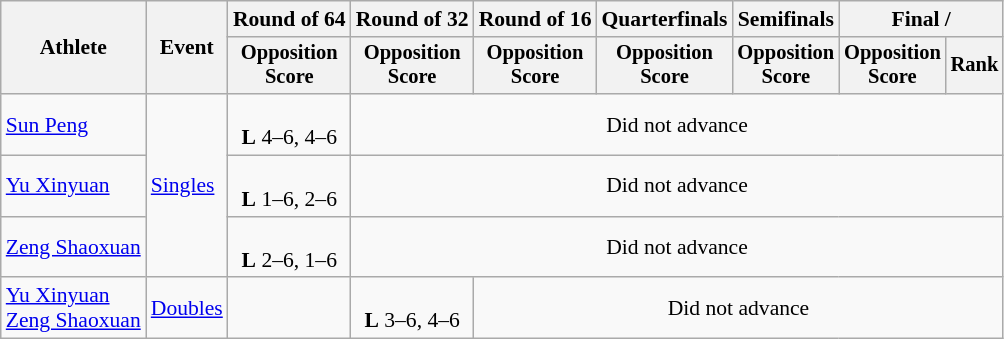<table class=wikitable style="font-size:90%">
<tr>
<th rowspan="2">Athlete</th>
<th rowspan="2">Event</th>
<th>Round of 64</th>
<th>Round of 32</th>
<th>Round of 16</th>
<th>Quarterfinals</th>
<th>Semifinals</th>
<th colspan=2>Final / </th>
</tr>
<tr style="font-size:95%">
<th>Opposition<br>Score</th>
<th>Opposition<br>Score</th>
<th>Opposition<br>Score</th>
<th>Opposition<br>Score</th>
<th>Opposition<br>Score</th>
<th>Opposition<br>Score</th>
<th>Rank</th>
</tr>
<tr align=center>
<td align=left><a href='#'>Sun Peng</a></td>
<td align=left rowspan=3><a href='#'>Singles</a></td>
<td><br><strong>L</strong> 4–6, 4–6</td>
<td colspan=6>Did not advance</td>
</tr>
<tr align=center>
<td align=left><a href='#'>Yu Xinyuan</a></td>
<td><br><strong>L</strong> 1–6, 2–6</td>
<td colspan=6>Did not advance</td>
</tr>
<tr align=center>
<td align=left><a href='#'>Zeng Shaoxuan</a></td>
<td><br><strong>L</strong> 2–6, 1–6</td>
<td colspan=6>Did not advance</td>
</tr>
<tr align=center>
<td align=left><a href='#'>Yu Xinyuan</a><br><a href='#'>Zeng Shaoxuan</a></td>
<td align=left><a href='#'>Doubles</a></td>
<td></td>
<td><br><strong>L</strong> 3–6, 4–6</td>
<td colspan=5>Did not advance</td>
</tr>
</table>
